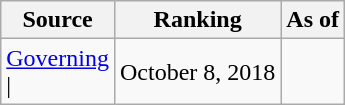<table class="wikitable" style="text-align:center">
<tr>
<th>Source</th>
<th>Ranking</th>
<th>As of</th>
</tr>
<tr>
<td align=left><a href='#'>Governing</a><br>| </td>
<td>October 8, 2018</td>
</tr>
</table>
